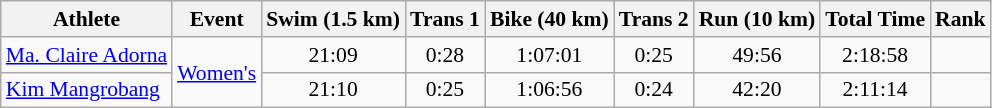<table class="wikitable" style="font-size:90%">
<tr>
<th>Athlete</th>
<th>Event</th>
<th>Swim (1.5 km)</th>
<th>Trans 1</th>
<th>Bike (40 km)</th>
<th>Trans 2</th>
<th>Run (10 km)</th>
<th>Total Time</th>
<th>Rank</th>
</tr>
<tr align=center>
<td align=left><a href='#'>Ma. Claire Adorna</a></td>
<td rowspan="2" align=left><a href='#'>Women's</a></td>
<td>21:09</td>
<td>0:28</td>
<td>1:07:01</td>
<td>0:25</td>
<td>49:56</td>
<td>2:18:58</td>
<td></td>
</tr>
<tr align=center>
<td align=left><a href='#'>Kim Mangrobang</a></td>
<td>21:10</td>
<td>0:25</td>
<td>1:06:56</td>
<td>0:24</td>
<td>42:20</td>
<td>2:11:14</td>
<td></td>
</tr>
</table>
